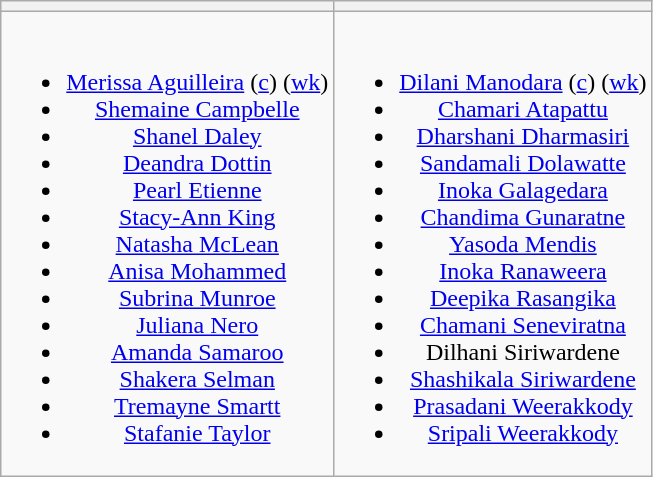<table class="wikitable" style="text-align:center">
<tr>
<th></th>
<th></th>
</tr>
<tr style="vertical-align:top">
<td><br><ul><li><a href='#'>Merissa Aguilleira</a> (<a href='#'>c</a>) (<a href='#'>wk</a>)</li><li><a href='#'>Shemaine Campbelle</a></li><li><a href='#'>Shanel Daley</a></li><li><a href='#'>Deandra Dottin</a></li><li><a href='#'>Pearl Etienne</a></li><li><a href='#'>Stacy-Ann King</a></li><li><a href='#'>Natasha McLean</a></li><li><a href='#'>Anisa Mohammed</a></li><li><a href='#'>Subrina Munroe</a></li><li><a href='#'>Juliana Nero</a></li><li><a href='#'>Amanda Samaroo</a></li><li><a href='#'>Shakera Selman</a></li><li><a href='#'>Tremayne Smartt</a></li><li><a href='#'>Stafanie Taylor</a></li></ul></td>
<td><br><ul><li><a href='#'>Dilani Manodara</a> (<a href='#'>c</a>) (<a href='#'>wk</a>)</li><li><a href='#'>Chamari Atapattu</a></li><li><a href='#'>Dharshani Dharmasiri</a></li><li><a href='#'>Sandamali Dolawatte</a></li><li><a href='#'>Inoka Galagedara</a></li><li><a href='#'>Chandima Gunaratne</a></li><li><a href='#'>Yasoda Mendis</a></li><li><a href='#'>Inoka Ranaweera</a></li><li><a href='#'>Deepika Rasangika</a></li><li><a href='#'>Chamani Seneviratna</a></li><li>Dilhani Siriwardene</li><li><a href='#'>Shashikala Siriwardene</a></li><li><a href='#'>Prasadani Weerakkody</a></li><li><a href='#'>Sripali Weerakkody</a></li></ul></td>
</tr>
</table>
